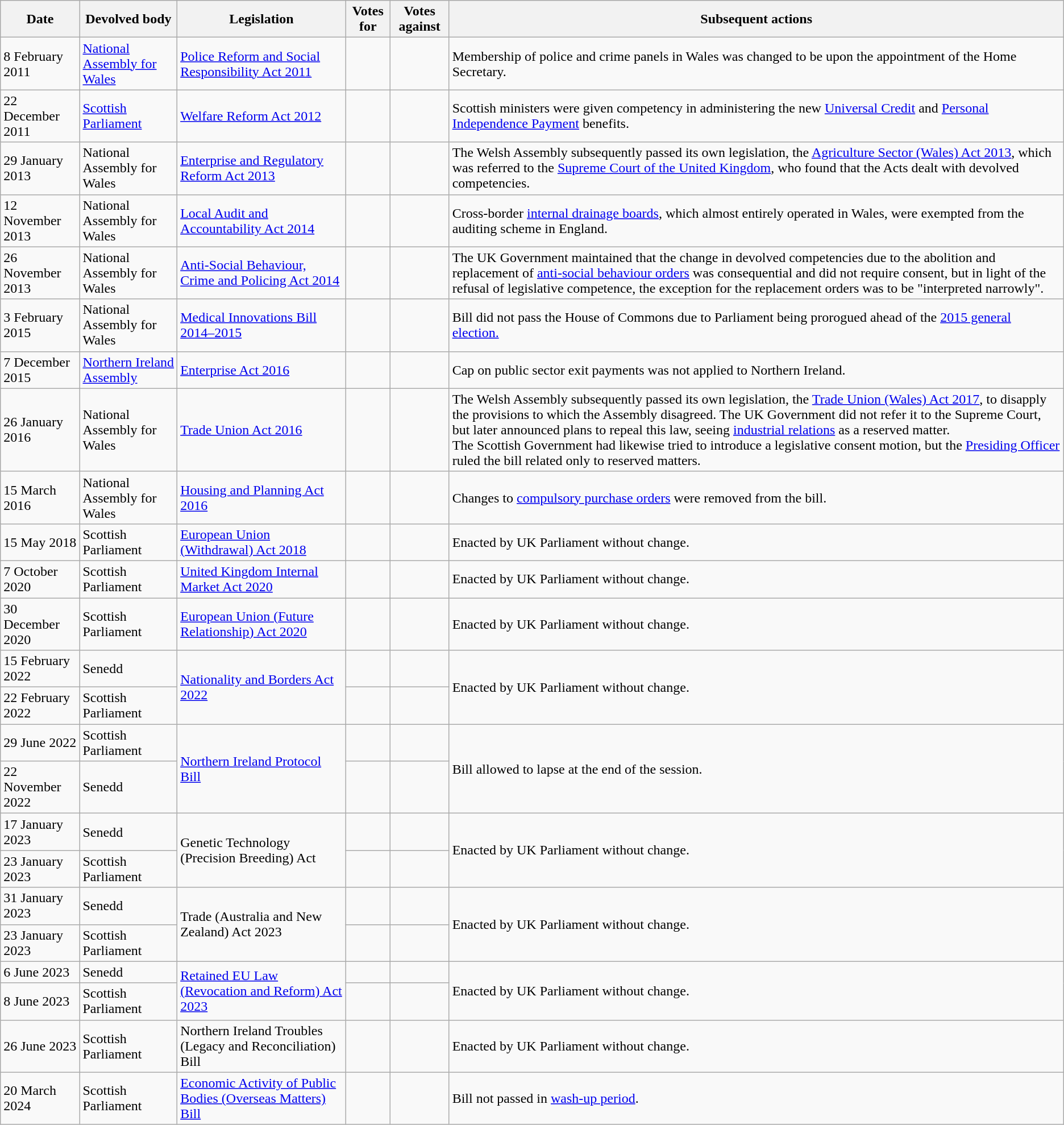<table class="wikitable">
<tr>
<th>Date</th>
<th>Devolved body</th>
<th>Legislation</th>
<th>Votes for</th>
<th>Votes against</th>
<th>Subsequent actions</th>
</tr>
<tr>
<td>8 February 2011</td>
<td><a href='#'>National Assembly for Wales</a></td>
<td><a href='#'>Police Reform and Social Responsibility Act 2011</a></td>
<td></td>
<td></td>
<td>Membership of police and crime panels in Wales was changed to be upon the appointment of the Home Secretary.</td>
</tr>
<tr>
<td>22 December 2011</td>
<td><a href='#'>Scottish Parliament</a></td>
<td><a href='#'>Welfare Reform Act 2012</a></td>
<td></td>
<td></td>
<td>Scottish ministers were given competency in administering the new <a href='#'>Universal Credit</a> and <a href='#'>Personal Independence Payment</a> benefits.</td>
</tr>
<tr>
<td>29 January 2013</td>
<td>National Assembly for Wales</td>
<td><a href='#'>Enterprise and Regulatory Reform Act 2013</a></td>
<td></td>
<td></td>
<td>The Welsh Assembly subsequently passed its own legislation, the <a href='#'>Agriculture Sector (Wales) Act 2013</a>, which was referred to the <a href='#'>Supreme Court of the United Kingdom</a>, who found that the Acts dealt with devolved competencies.</td>
</tr>
<tr>
<td>12 November 2013</td>
<td>National Assembly for Wales</td>
<td><a href='#'>Local Audit and Accountability Act 2014</a></td>
<td></td>
<td></td>
<td>Cross-border <a href='#'>internal drainage boards</a>, which almost entirely operated in Wales, were exempted from the auditing scheme in England.</td>
</tr>
<tr>
<td>26 November 2013</td>
<td>National Assembly for Wales</td>
<td><a href='#'>Anti-Social Behaviour, Crime and Policing Act 2014</a></td>
<td></td>
<td></td>
<td>The UK Government maintained that the change in devolved competencies due to the abolition and replacement of <a href='#'>anti-social behaviour orders</a> was consequential and did not require consent, but in light of the refusal of legislative competence, the exception for the replacement orders was to be "interpreted narrowly".</td>
</tr>
<tr>
<td>3 February 2015</td>
<td>National Assembly for Wales</td>
<td><a href='#'>Medical Innovations Bill 2014–2015</a></td>
<td></td>
<td></td>
<td>Bill did not pass the House of Commons due to Parliament being prorogued ahead of the <a href='#'>2015 general election.</a></td>
</tr>
<tr>
<td>7 December 2015</td>
<td><a href='#'>Northern Ireland Assembly</a></td>
<td><a href='#'>Enterprise Act 2016</a></td>
<td></td>
<td></td>
<td>Cap on public sector exit payments was not applied to Northern Ireland.</td>
</tr>
<tr>
<td>26 January 2016</td>
<td>National Assembly for Wales</td>
<td><a href='#'>Trade Union Act 2016</a></td>
<td></td>
<td></td>
<td>The Welsh Assembly subsequently passed its own legislation, the <a href='#'>Trade Union (Wales) Act 2017</a>, to disapply the provisions to which the Assembly disagreed. The UK Government did not refer it to the Supreme Court, but later announced plans to repeal this law, seeing <a href='#'>industrial relations</a> as a reserved matter.<br>The Scottish Government had likewise tried to introduce a legislative consent motion, but the <a href='#'>Presiding Officer</a> ruled the bill related only to reserved matters.</td>
</tr>
<tr>
<td>15 March 2016</td>
<td>National Assembly for Wales</td>
<td><a href='#'>Housing and Planning Act 2016</a></td>
<td></td>
<td></td>
<td>Changes to <a href='#'>compulsory purchase orders</a> were removed from the bill.</td>
</tr>
<tr>
<td>15 May 2018</td>
<td>Scottish Parliament</td>
<td><a href='#'>European Union (Withdrawal) Act 2018</a></td>
<td></td>
<td></td>
<td>Enacted by UK Parliament without change.</td>
</tr>
<tr>
<td>7 October 2020</td>
<td>Scottish Parliament</td>
<td><a href='#'>United Kingdom Internal Market Act 2020</a></td>
<td></td>
<td></td>
<td>Enacted by UK Parliament without change.</td>
</tr>
<tr>
<td>30 December 2020</td>
<td>Scottish Parliament</td>
<td><a href='#'>European Union (Future Relationship) Act 2020</a></td>
<td></td>
<td></td>
<td>Enacted by UK Parliament without change.</td>
</tr>
<tr>
<td>15 February 2022</td>
<td>Senedd</td>
<td rowspan=2><a href='#'>Nationality and Borders Act 2022</a></td>
<td></td>
<td></td>
<td rowspan=2>Enacted by UK Parliament without change.</td>
</tr>
<tr>
<td>22 February 2022</td>
<td>Scottish Parliament</td>
<td></td>
<td></td>
</tr>
<tr>
<td>29 June 2022</td>
<td>Scottish Parliament</td>
<td rowspan=2><a href='#'>Northern Ireland Protocol Bill</a></td>
<td></td>
<td></td>
<td rowspan=2>Bill allowed to lapse at the end of the session.</td>
</tr>
<tr>
<td>22 November 2022</td>
<td>Senedd</td>
<td></td>
<td></td>
</tr>
<tr>
<td>17 January 2023</td>
<td>Senedd</td>
<td rowspan=2>Genetic Technology (Precision Breeding) Act</td>
<td></td>
<td></td>
<td rowspan=2>Enacted by UK Parliament without change.</td>
</tr>
<tr>
<td>23 January 2023</td>
<td>Scottish Parliament</td>
<td></td>
<td></td>
</tr>
<tr>
<td>31 January 2023</td>
<td>Senedd</td>
<td rowspan=2>Trade (Australia and New Zealand) Act 2023</td>
<td></td>
<td></td>
<td rowspan=2>Enacted by UK Parliament without change.</td>
</tr>
<tr>
<td>23 January 2023</td>
<td>Scottish Parliament</td>
<td></td>
<td></td>
</tr>
<tr>
<td>6 June 2023</td>
<td>Senedd</td>
<td rowspan=2><a href='#'>Retained EU Law (Revocation and Reform) Act 2023</a></td>
<td></td>
<td></td>
<td rowspan=2>Enacted by UK Parliament without change.</td>
</tr>
<tr>
<td>8 June 2023</td>
<td>Scottish Parliament</td>
<td></td>
<td></td>
</tr>
<tr>
<td>26 June 2023</td>
<td>Scottish Parliament</td>
<td>Northern Ireland Troubles (Legacy and Reconciliation) Bill</td>
<td></td>
<td></td>
<td>Enacted by UK Parliament without change.</td>
</tr>
<tr>
<td>20 March 2024</td>
<td>Scottish Parliament</td>
<td><a href='#'>Economic Activity of Public Bodies (Overseas Matters) Bill</a></td>
<td></td>
<td></td>
<td>Bill not passed in <a href='#'>wash-up period</a>.</td>
</tr>
</table>
